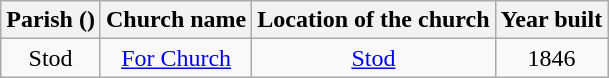<table class="wikitable" style="text-align:center">
<tr>
<th>Parish ()</th>
<th>Church name</th>
<th>Location of the church</th>
<th>Year built</th>
</tr>
<tr>
<td rowspan="1">Stod</td>
<td><a href='#'>For Church</a></td>
<td><a href='#'>Stod</a></td>
<td>1846</td>
</tr>
</table>
